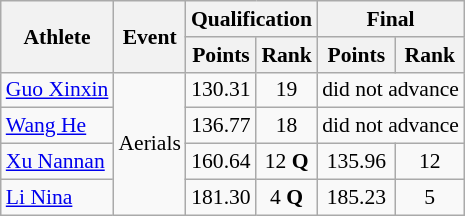<table class="wikitable" style="font-size:90%">
<tr>
<th rowspan="2">Athlete</th>
<th rowspan="2">Event</th>
<th colspan="2">Qualification</th>
<th colspan="2">Final</th>
</tr>
<tr>
<th>Points</th>
<th>Rank</th>
<th>Points</th>
<th>Rank</th>
</tr>
<tr>
<td><a href='#'>Guo Xinxin</a></td>
<td rowspan="4">Aerials</td>
<td align="center">130.31</td>
<td align="center">19</td>
<td colspan="2">did not advance</td>
</tr>
<tr>
<td><a href='#'>Wang He</a></td>
<td align="center">136.77</td>
<td align="center">18</td>
<td colspan="2">did not advance</td>
</tr>
<tr>
<td><a href='#'>Xu Nannan</a></td>
<td align="center">160.64</td>
<td align="center">12 <strong>Q</strong></td>
<td align="center">135.96</td>
<td align="center">12</td>
</tr>
<tr>
<td><a href='#'>Li Nina</a></td>
<td align="center">181.30</td>
<td align="center">4 <strong>Q</strong></td>
<td align="center">185.23</td>
<td align="center">5</td>
</tr>
</table>
